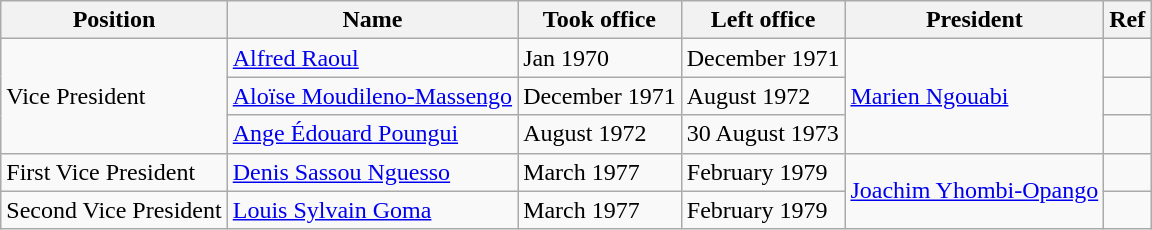<table class="wikitable">
<tr>
<th>Position</th>
<th>Name</th>
<th>Took office</th>
<th>Left office</th>
<th>President</th>
<th>Ref</th>
</tr>
<tr>
<td rowspan=3>Vice President</td>
<td><a href='#'>Alfred Raoul</a></td>
<td>Jan 1970</td>
<td>December 1971</td>
<td rowspan=3><a href='#'>Marien Ngouabi</a></td>
<td></td>
</tr>
<tr>
<td><a href='#'>Aloïse Moudileno-Massengo</a></td>
<td>December 1971</td>
<td>August 1972</td>
<td></td>
</tr>
<tr>
<td><a href='#'>Ange Édouard Poungui</a></td>
<td>August 1972</td>
<td>30 August 1973</td>
<td></td>
</tr>
<tr>
<td>First Vice President</td>
<td><a href='#'>Denis Sassou Nguesso</a></td>
<td>March 1977</td>
<td>February 1979</td>
<td rowspan=2><a href='#'>Joachim Yhombi-Opango</a></td>
<td></td>
</tr>
<tr>
<td>Second Vice President</td>
<td><a href='#'>Louis Sylvain Goma</a></td>
<td>March 1977</td>
<td>February 1979</td>
<td></td>
</tr>
</table>
